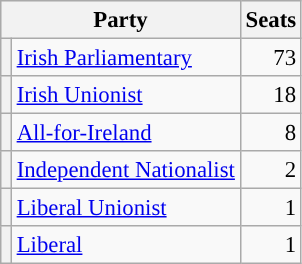<table class="wikitable" style="font-size: 95%;">
<tr style="background-color:#E9E9E9" border-bottom: 2px solid gray;">
<th colspan=2>Party</th>
<th>Seats</th>
</tr>
<tr>
<th style="background-color: "></th>
<td><a href='#'>Irish Parliamentary</a></td>
<td align="right">73</td>
</tr>
<tr>
<th style="background-color: "></th>
<td><a href='#'>Irish Unionist</a></td>
<td align="right">18</td>
</tr>
<tr>
<th style="background-color: "></th>
<td><a href='#'>All-for-Ireland</a></td>
<td align="right">8</td>
</tr>
<tr>
<th style="background-color: "></th>
<td><a href='#'>Independent Nationalist</a></td>
<td align="right">2</td>
</tr>
<tr>
<th style="background-color: "></th>
<td><a href='#'>Liberal Unionist</a></td>
<td align="right">1</td>
</tr>
<tr>
<th style="background-color: "></th>
<td><a href='#'>Liberal</a></td>
<td align="right">1</td>
</tr>
</table>
